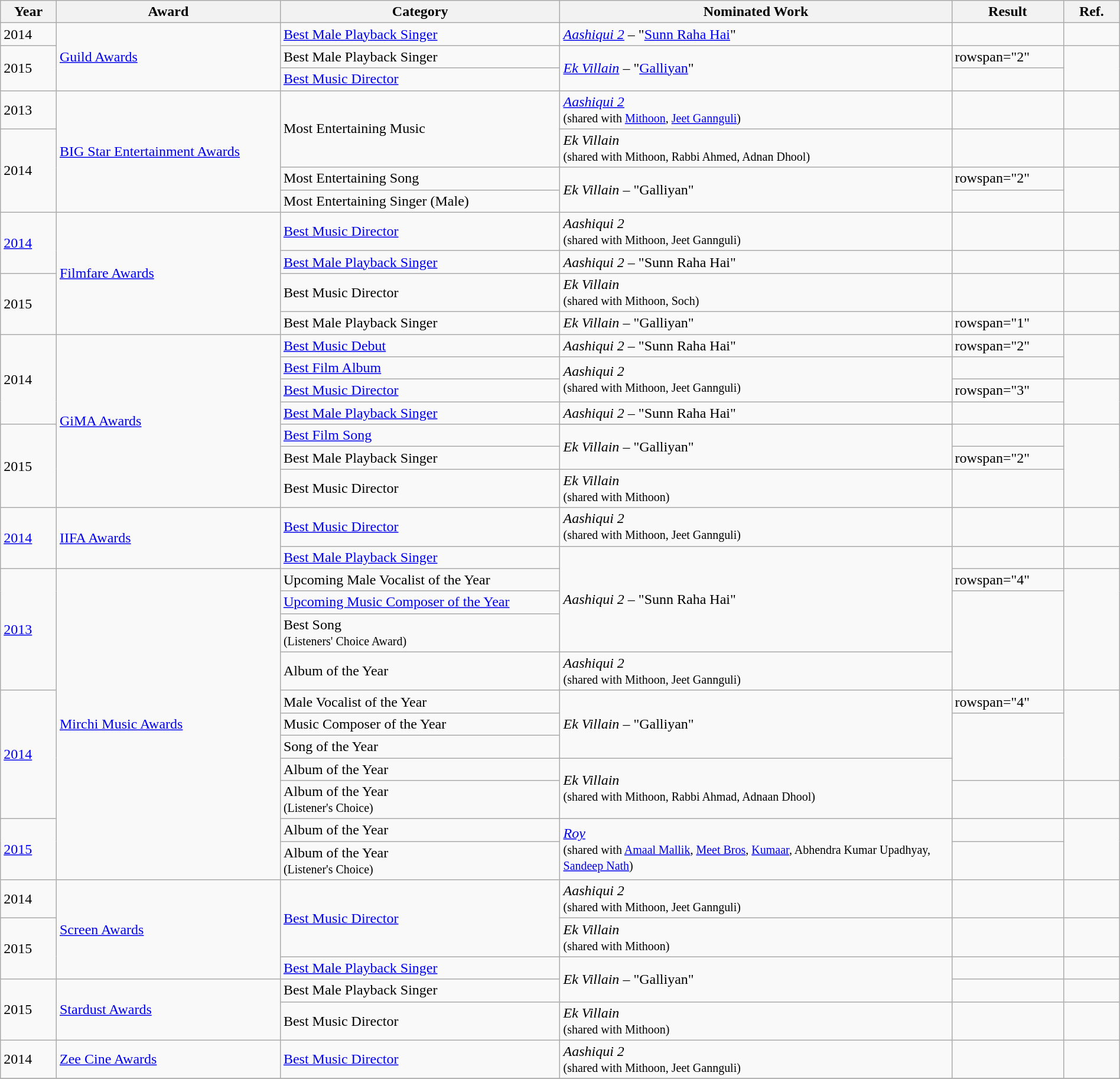<table class="wikitable sortable plainrowheaders" width=100%>
<tr>
<th width=5%>Year</th>
<th width=20%>Award</th>
<th width=25%>Category</th>
<th width=35%>Nominated Work</th>
<th width=10%>Result</th>
<th width=5%>Ref.</th>
</tr>
<tr>
<td>2014</td>
<td rowspan="3"><a href='#'>Guild Awards</a></td>
<td><a href='#'>Best Male Playback Singer</a></td>
<td><em><a href='#'>Aashiqui 2</a></em> – "<a href='#'>Sunn Raha Hai</a>"</td>
<td></td>
<td></td>
</tr>
<tr>
<td rowspan="2">2015</td>
<td>Best Male Playback Singer</td>
<td rowspan="2"><em><a href='#'>Ek Villain</a></em> – "<a href='#'>Galliyan</a>"</td>
<td>rowspan="2" </td>
<td rowspan="2"></td>
</tr>
<tr>
<td><a href='#'>Best Music Director</a></td>
</tr>
<tr>
<td>2013</td>
<td rowspan="4"><a href='#'>BIG Star Entertainment Awards</a></td>
<td rowspan="2">Most Entertaining Music</td>
<td><em><a href='#'>Aashiqui 2</a></em><br><small>(shared with <a href='#'>Mithoon</a>, <a href='#'>Jeet Gannguli</a>)</small></td>
<td></td>
<td></td>
</tr>
<tr>
<td rowspan="3">2014</td>
<td><em>Ek Villain</em><br><small>(shared with Mithoon, Rabbi Ahmed, Adnan Dhool)</small></td>
<td></td>
<td></td>
</tr>
<tr>
<td>Most Entertaining Song</td>
<td rowspan="2"><em>Ek Villain</em> – "Galliyan"</td>
<td>rowspan="2" </td>
<td rowspan="2"></td>
</tr>
<tr>
<td>Most Entertaining Singer (Male)</td>
</tr>
<tr>
<td rowspan="2"><a href='#'>2014</a></td>
<td rowspan="4"><a href='#'>Filmfare Awards</a></td>
<td><a href='#'>Best Music Director</a></td>
<td><em>Aashiqui 2</em><br><small>(shared with Mithoon, Jeet Gannguli)</small></td>
<td></td>
<td></td>
</tr>
<tr>
<td><a href='#'>Best Male Playback Singer</a></td>
<td><em>Aashiqui 2</em> – "Sunn Raha Hai"</td>
<td></td>
<td></td>
</tr>
<tr>
<td rowspan="2">2015</td>
<td>Best Music Director</td>
<td><em>Ek Villain</em><br><small>(shared with Mithoon, Soch)</small></td>
<td></td>
<td></td>
</tr>
<tr>
<td>Best Male Playback Singer</td>
<td><em>Ek Villain</em> – "Galliyan"</td>
<td>rowspan="1" </td>
<td></td>
</tr>
<tr>
<td rowspan="5">2014</td>
<td rowspan="8"><a href='#'>GiMA Awards</a></td>
<td><a href='#'>Best Music Debut</a></td>
<td><em>Aashiqui 2</em> – "Sunn Raha Hai"</td>
<td>rowspan="2" </td>
<td rowspan="2"></td>
</tr>
<tr>
<td><a href='#'>Best Film Album</a></td>
<td rowspan="2"><em>Aashiqui 2</em><br><small>(shared with Mithoon, Jeet Gannguli)</small></td>
</tr>
<tr>
<td><a href='#'>Best Music Director</a></td>
<td>rowspan="3" </td>
<td rowspan="3"></td>
</tr>
<tr>
<td><a href='#'>Best Male Playback Singer</a></td>
<td><em>Aashiqui 2</em> – "Sunn Raha Hai"</td>
</tr>
<tr>
<td rowspan="2"><a href='#'>Best Film Song</a></td>
</tr>
<tr>
<td rowspan="3">2015</td>
<td rowspan="2"><em>Ek Villain</em> – "Galliyan"</td>
<td></td>
<td rowspan="3"></td>
</tr>
<tr>
<td>Best Male Playback Singer</td>
<td>rowspan="2" </td>
</tr>
<tr>
<td>Best Music Director</td>
<td><em>Ek Villain</em><br><small>(shared with Mithoon)</small></td>
</tr>
<tr>
<td rowspan="2"><a href='#'>2014</a></td>
<td rowspan="2"><a href='#'>IIFA Awards</a></td>
<td><a href='#'>Best Music Director</a></td>
<td><em>Aashiqui 2</em><br><small>(shared with Mithoon, Jeet Gannguli)</small></td>
<td></td>
<td></td>
</tr>
<tr>
<td><a href='#'>Best Male Playback Singer</a></td>
<td rowspan="4"><em>Aashiqui 2</em> – "Sunn Raha Hai"</td>
<td></td>
<td></td>
</tr>
<tr>
<td rowspan="4"><a href='#'>2013</a></td>
<td rowspan="11"><a href='#'>Mirchi Music Awards</a></td>
<td>Upcoming Male Vocalist of the Year</td>
<td>rowspan="4" </td>
<td rowspan="4"></td>
</tr>
<tr>
<td><a href='#'>Upcoming Music Composer of the Year</a></td>
</tr>
<tr>
<td>Best Song<br><small>(Listeners' Choice Award)</small></td>
</tr>
<tr>
<td>Album of the Year</td>
<td><em>Aashiqui 2</em><br><small>(shared with Mithoon, Jeet Gannguli)</small></td>
</tr>
<tr>
<td rowspan="5"><a href='#'>2014</a></td>
<td>Male Vocalist of the Year</td>
<td rowspan="3"><em>Ek Villain</em> – "Galliyan"</td>
<td>rowspan="4" </td>
<td rowspan="4"></td>
</tr>
<tr>
<td>Music Composer of the Year</td>
</tr>
<tr>
<td>Song of the Year</td>
</tr>
<tr>
<td>Album of the Year</td>
<td rowspan="2"><em>Ek Villain</em><br><small>(shared with Mithoon, Rabbi Ahmad, Adnaan Dhool)</small></td>
</tr>
<tr>
<td>Album of the Year<br><small>(Listener's Choice)</small></td>
<td></td>
<td></td>
</tr>
<tr>
<td rowspan="2"><a href='#'>2015</a></td>
<td>Album of the Year</td>
<td rowspan="2"><em><a href='#'>Roy</a></em><br><small>(shared with <a href='#'>Amaal Mallik</a>, <a href='#'>Meet Bros</a>, <a href='#'>Kumaar</a>, Abhendra Kumar Upadhyay, <a href='#'>Sandeep Nath</a>)</small></td>
<td></td>
<td rowspan="2"></td>
</tr>
<tr>
<td>Album of the Year<br><small>(Listener's Choice)</small></td>
<td></td>
</tr>
<tr>
<td>2014</td>
<td rowspan="3"><a href='#'>Screen Awards</a></td>
<td rowspan="2"><a href='#'>Best Music Director</a></td>
<td><em>Aashiqui 2</em><br> <small>(shared with Mithoon, Jeet Gannguli)</small></td>
<td></td>
<td></td>
</tr>
<tr>
<td rowspan="2">2015</td>
<td><em>Ek Villain</em><br><small>(shared with Mithoon)</small></td>
<td></td>
<td></td>
</tr>
<tr>
<td><a href='#'>Best Male Playback Singer</a></td>
<td rowspan="2"><em>Ek Villain</em> – "Galliyan"</td>
<td></td>
<td></td>
</tr>
<tr>
<td rowspan="2">2015</td>
<td rowspan="2"><a href='#'>Stardust Awards</a></td>
<td>Best Male Playback Singer</td>
<td></td>
<td></td>
</tr>
<tr>
<td>Best Music Director</td>
<td><em>Ek Villain</em><br><small>(shared with Mithoon)</small></td>
<td></td>
<td></td>
</tr>
<tr>
<td>2014</td>
<td><a href='#'>Zee Cine Awards</a></td>
<td><a href='#'>Best Music Director</a></td>
<td><em>Aashiqui 2</em><br><small>(shared with Mithoon, Jeet Gannguli)</small></td>
<td></td>
<td></td>
</tr>
<tr>
</tr>
</table>
